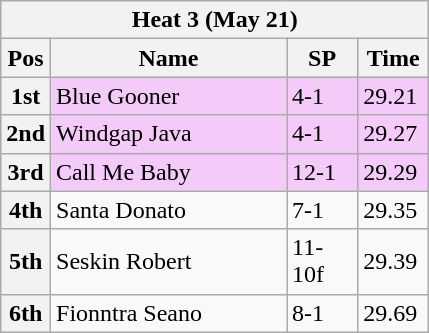<table class="wikitable">
<tr>
<th colspan="6">Heat 3 (May 21)</th>
</tr>
<tr>
<th width=20>Pos</th>
<th width=150>Name</th>
<th width=40>SP</th>
<th width=40>Time</th>
</tr>
<tr style="background: #f4caf9;">
<th>1st</th>
<td>Blue Gooner</td>
<td>4-1</td>
<td>29.21</td>
</tr>
<tr style="background: #f4caf9;">
<th>2nd</th>
<td>Windgap Java</td>
<td>4-1</td>
<td>29.27</td>
</tr>
<tr style="background: #f4caf9;">
<th>3rd</th>
<td>Call Me Baby</td>
<td>12-1</td>
<td>29.29</td>
</tr>
<tr>
<th>4th</th>
<td>Santa Donato</td>
<td>7-1</td>
<td>29.35</td>
</tr>
<tr>
<th>5th</th>
<td>Seskin Robert</td>
<td>11-10f</td>
<td>29.39</td>
</tr>
<tr>
<th>6th</th>
<td>Fionntra Seano</td>
<td>8-1</td>
<td>29.69</td>
</tr>
</table>
